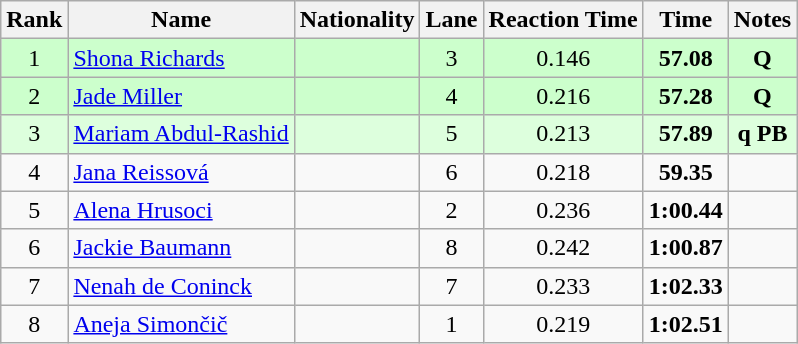<table class="wikitable sortable" style="text-align:center">
<tr>
<th>Rank</th>
<th>Name</th>
<th>Nationality</th>
<th>Lane</th>
<th>Reaction Time</th>
<th>Time</th>
<th>Notes</th>
</tr>
<tr bgcolor=ccffcc>
<td>1</td>
<td align=left><a href='#'>Shona Richards</a></td>
<td align=left></td>
<td>3</td>
<td>0.146</td>
<td><strong>57.08</strong></td>
<td><strong>Q</strong></td>
</tr>
<tr bgcolor=ccffcc>
<td>2</td>
<td align=left><a href='#'>Jade Miller</a></td>
<td align=left></td>
<td>4</td>
<td>0.216</td>
<td><strong>57.28</strong></td>
<td><strong>Q</strong></td>
</tr>
<tr bgcolor=ddffdd>
<td>3</td>
<td align=left><a href='#'>Mariam Abdul-Rashid</a></td>
<td align=left></td>
<td>5</td>
<td>0.213</td>
<td><strong>57.89</strong></td>
<td><strong>q PB</strong></td>
</tr>
<tr>
<td>4</td>
<td align=left><a href='#'>Jana Reissová</a></td>
<td align=left></td>
<td>6</td>
<td>0.218</td>
<td><strong>59.35</strong></td>
<td></td>
</tr>
<tr>
<td>5</td>
<td align=left><a href='#'>Alena Hrusoci</a></td>
<td align=left></td>
<td>2</td>
<td>0.236</td>
<td><strong>1:00.44</strong></td>
<td></td>
</tr>
<tr>
<td>6</td>
<td align=left><a href='#'>Jackie Baumann</a></td>
<td align=left></td>
<td>8</td>
<td>0.242</td>
<td><strong>1:00.87</strong></td>
<td></td>
</tr>
<tr>
<td>7</td>
<td align=left><a href='#'>Nenah de Coninck</a></td>
<td align=left></td>
<td>7</td>
<td>0.233</td>
<td><strong>1:02.33</strong></td>
<td></td>
</tr>
<tr>
<td>8</td>
<td align=left><a href='#'>Aneja Simončič</a></td>
<td align=left></td>
<td>1</td>
<td>0.219</td>
<td><strong>1:02.51</strong></td>
<td></td>
</tr>
</table>
